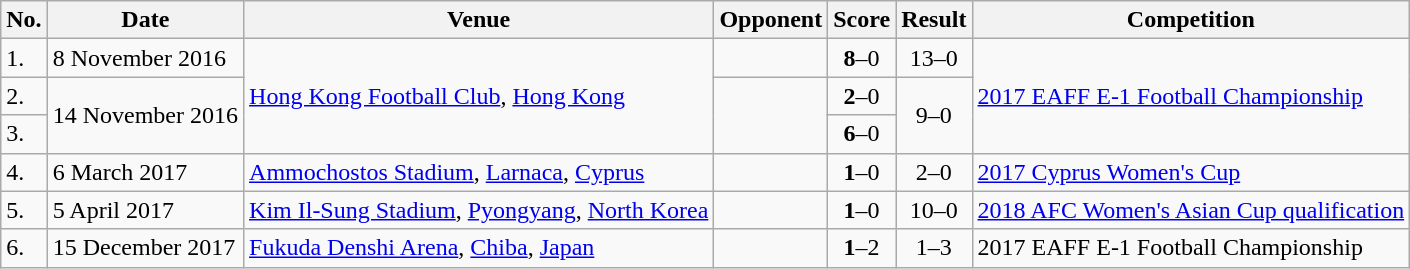<table class="wikitable">
<tr>
<th>No.</th>
<th>Date</th>
<th>Venue</th>
<th>Opponent</th>
<th>Score</th>
<th>Result</th>
<th>Competition</th>
</tr>
<tr>
<td>1.</td>
<td>8 November 2016</td>
<td rowspan="3"><a href='#'>Hong Kong Football Club</a>, <a href='#'>Hong Kong</a></td>
<td></td>
<td align=center><strong>8</strong>–0</td>
<td align=center>13–0</td>
<td rowspan="3"><a href='#'>2017 EAFF E-1 Football Championship</a></td>
</tr>
<tr>
<td>2.</td>
<td rowspan="2">14 November 2016</td>
<td rowspan="2"></td>
<td align=center><strong>2</strong>–0</td>
<td rowspan="2" align=center>9–0</td>
</tr>
<tr>
<td>3.</td>
<td align=center><strong>6</strong>–0</td>
</tr>
<tr>
<td>4.</td>
<td>6 March 2017</td>
<td><a href='#'>Ammochostos Stadium</a>, <a href='#'>Larnaca</a>, <a href='#'>Cyprus</a></td>
<td></td>
<td align=center><strong>1</strong>–0</td>
<td align=center>2–0</td>
<td><a href='#'>2017 Cyprus Women's Cup</a></td>
</tr>
<tr>
<td>5.</td>
<td>5 April 2017</td>
<td><a href='#'>Kim Il-Sung Stadium</a>, <a href='#'>Pyongyang</a>, <a href='#'>North Korea</a></td>
<td></td>
<td align=center><strong>1</strong>–0</td>
<td align=center>10–0</td>
<td><a href='#'>2018 AFC Women's Asian Cup qualification</a></td>
</tr>
<tr>
<td>6.</td>
<td>15 December 2017</td>
<td><a href='#'>Fukuda Denshi Arena</a>, <a href='#'>Chiba</a>, <a href='#'>Japan</a></td>
<td></td>
<td align=center><strong>1</strong>–2</td>
<td align=center>1–3</td>
<td>2017 EAFF E-1 Football Championship</td>
</tr>
</table>
